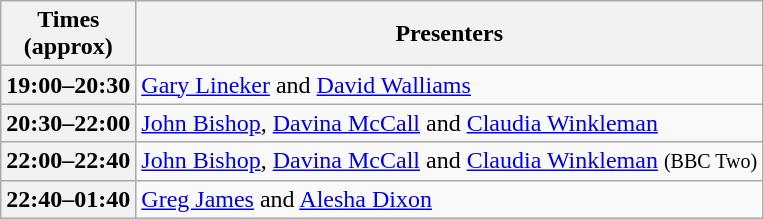<table class="wikitable">
<tr>
<th>Times<br>(approx)</th>
<th>Presenters</th>
</tr>
<tr>
<th>19:00–20:30</th>
<td><a href='#'>Gary Lineker</a> and <a href='#'>David Walliams</a></td>
</tr>
<tr>
<th>20:30–22:00</th>
<td><a href='#'>John Bishop</a>, <a href='#'>Davina McCall</a> and <a href='#'>Claudia Winkleman</a></td>
</tr>
<tr>
<th>22:00–22:40</th>
<td><a href='#'>John Bishop</a>, <a href='#'>Davina McCall</a> and <a href='#'>Claudia Winkleman</a> <small>(BBC Two)</small></td>
</tr>
<tr>
<th>22:40–01:40</th>
<td><a href='#'>Greg James</a> and <a href='#'>Alesha Dixon</a></td>
</tr>
</table>
